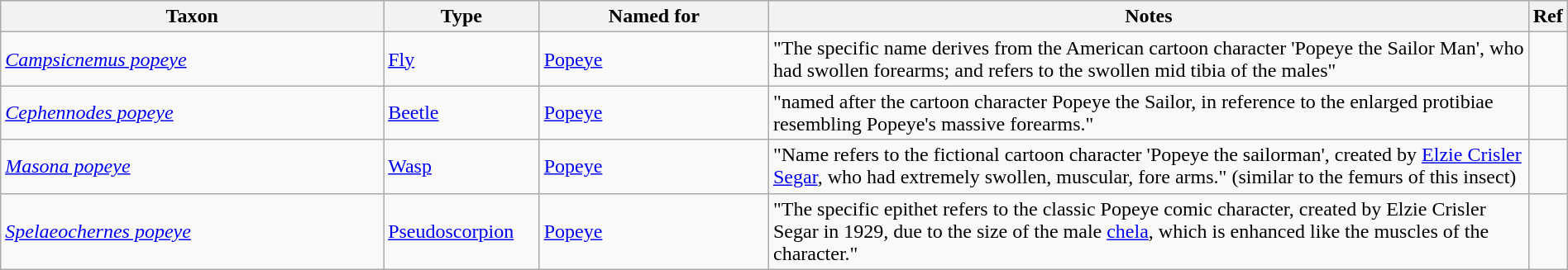<table class="wikitable sortable" width="100%">
<tr>
<th style="width:25%;">Taxon</th>
<th style="width:10%;">Type</th>
<th style="width:15%;">Named for</th>
<th style="width:50%;">Notes</th>
<th class="unsortable">Ref</th>
</tr>
<tr>
<td><em><a href='#'>Campsicnemus popeye</a></em> </td>
<td><a href='#'>Fly</a></td>
<td><a href='#'>Popeye</a></td>
<td>"The specific name derives from the American cartoon character 'Popeye the Sailor Man', who had swollen forearms; and refers to the swollen mid tibia of the males"</td>
<td></td>
</tr>
<tr>
<td><em><a href='#'>Cephennodes popeye</a></em> </td>
<td><a href='#'>Beetle</a></td>
<td><a href='#'>Popeye</a></td>
<td>"named after the cartoon character Popeye the Sailor, in reference to the enlarged protibiae resembling Popeye's massive forearms."</td>
<td></td>
</tr>
<tr>
<td><em><a href='#'>Masona popeye</a></em> </td>
<td><a href='#'>Wasp</a></td>
<td><a href='#'>Popeye</a></td>
<td>"Name refers to the fictional cartoon character 'Popeye the sailorman', created by <a href='#'>Elzie Crisler Segar</a>, who had extremely swollen, muscular, fore arms." (similar to the femurs of this insect)</td>
<td></td>
</tr>
<tr>
<td><em><a href='#'>Spelaeochernes popeye</a></em> </td>
<td><a href='#'>Pseudoscorpion</a></td>
<td><a href='#'>Popeye</a></td>
<td>"The specific epithet refers to the classic Popeye comic character, created by Elzie Crisler Segar in 1929, due to the size of the male <a href='#'>chela</a>, which is enhanced like the muscles of the character."</td>
<td></td>
</tr>
</table>
